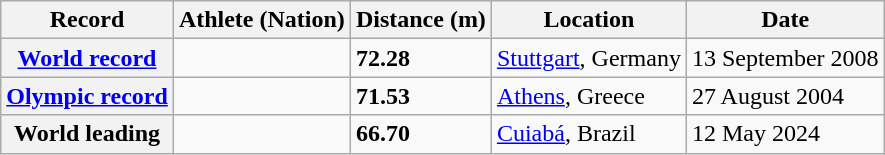<table class="wikitable">
<tr>
<th>Record</th>
<th>Athlete (Nation)</th>
<th>Distance (m)</th>
<th>Location</th>
<th>Date</th>
</tr>
<tr>
<th><a href='#'>World record</a></th>
<td></td>
<td><strong>72.28</strong></td>
<td><a href='#'>Stuttgart</a>, Germany</td>
<td>13 September 2008</td>
</tr>
<tr>
<th><a href='#'>Olympic record</a></th>
<td></td>
<td><strong>71.53</strong></td>
<td><a href='#'>Athens</a>, Greece</td>
<td>27 August 2004</td>
</tr>
<tr>
<th>World leading</th>
<td></td>
<td><strong>66.70</strong></td>
<td><a href='#'>Cuiabá</a>, Brazil</td>
<td>12 May 2024</td>
</tr>
</table>
